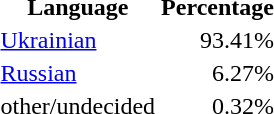<table class="standard">
<tr>
<th>Language</th>
<th>Percentage</th>
</tr>
<tr>
<td><a href='#'>Ukrainian</a></td>
<td align="right">93.41%</td>
</tr>
<tr>
<td><a href='#'>Russian</a></td>
<td align="right">6.27%</td>
</tr>
<tr>
<td>other/undecided</td>
<td align="right">0.32%</td>
</tr>
</table>
